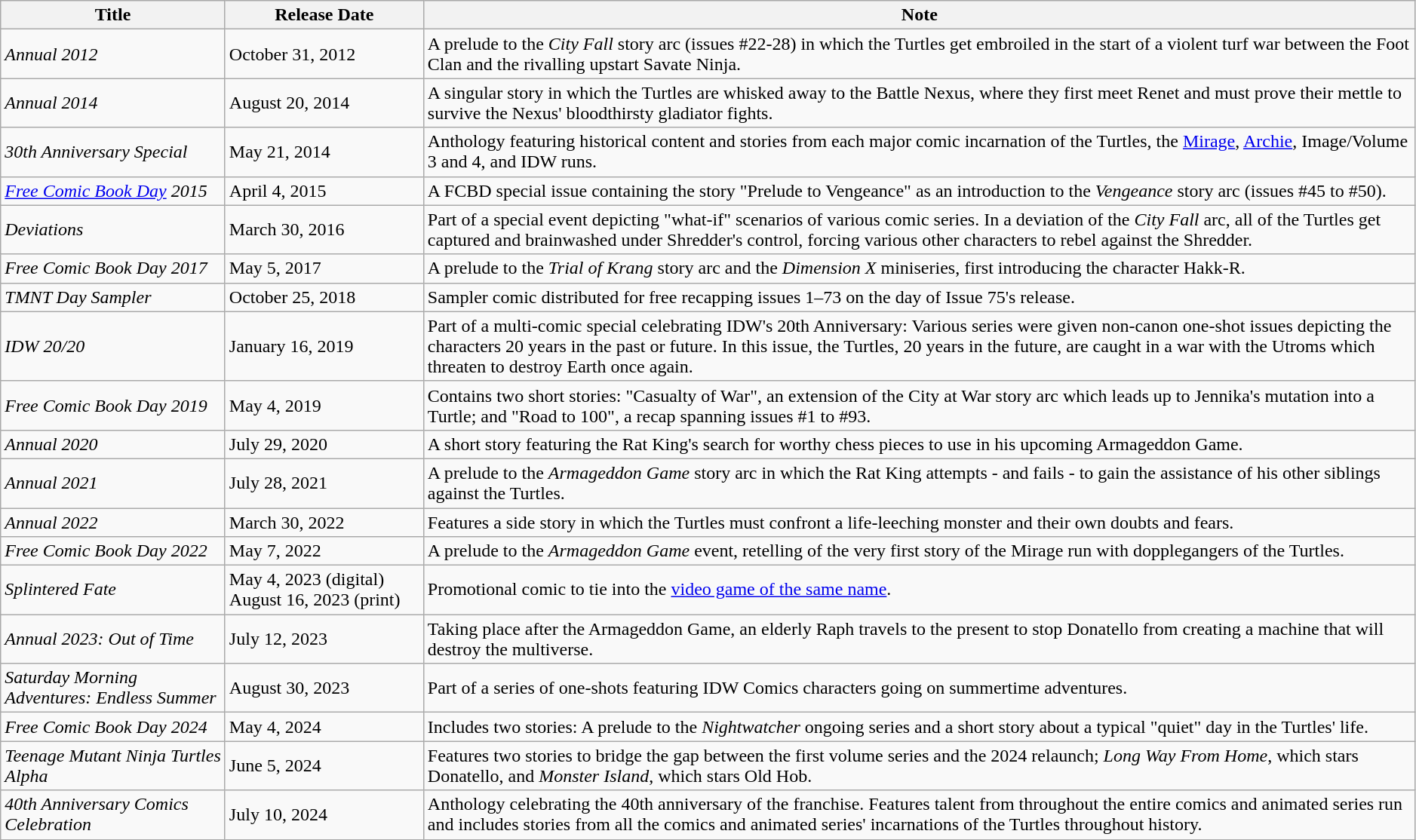<table class="wikitable" width="99%">
<tr>
<th scope="col" width="5%" align="center">Title</th>
<th scope="col" width="5%" align="center">Release Date</th>
<th scope="col" width="25%" align="center">Note</th>
</tr>
<tr>
<td><em>Annual 2012</em></td>
<td>October 31, 2012</td>
<td>A prelude to the <em>City Fall</em> story arc (issues #22-28) in which the Turtles get embroiled in the start of a violent turf war between the Foot Clan and the rivalling upstart Savate Ninja.</td>
</tr>
<tr>
<td><em>Annual 2014</em></td>
<td>August 20, 2014</td>
<td>A singular story in which the Turtles are whisked away to the Battle Nexus, where they first meet Renet and must prove their mettle to survive the Nexus' bloodthirsty gladiator fights.</td>
</tr>
<tr>
<td><em>30th Anniversary Special</em></td>
<td>May 21, 2014</td>
<td>Anthology featuring historical content and stories from each major comic incarnation of the Turtles, the <a href='#'>Mirage</a>, <a href='#'>Archie</a>, Image/Volume 3 and 4, and IDW runs.</td>
</tr>
<tr>
<td><em><a href='#'>Free Comic Book Day</a> 2015</em></td>
<td>April 4, 2015</td>
<td>A FCBD special issue containing the story "Prelude to Vengeance" as an introduction to the <em>Vengeance</em> story arc (issues #45 to #50).</td>
</tr>
<tr>
<td><em>Deviations</em></td>
<td>March 30, 2016</td>
<td>Part of a special event depicting "what-if" scenarios of various comic series. In a deviation of the <em>City Fall</em> arc, all of the Turtles get captured and brainwashed under Shredder's control, forcing various other characters to rebel against the Shredder.</td>
</tr>
<tr>
<td><em>Free Comic Book Day 2017</em></td>
<td>May 5, 2017</td>
<td>A prelude to the <em>Trial of Krang</em> story arc and the <em>Dimension X</em> miniseries, first introducing the character Hakk-R.</td>
</tr>
<tr>
<td><em>TMNT Day Sampler</em></td>
<td>October 25, 2018</td>
<td>Sampler comic distributed for free recapping issues 1–73 on the day of Issue 75's release.</td>
</tr>
<tr>
<td><em>IDW 20/20</em></td>
<td>January 16, 2019</td>
<td>Part of a multi-comic special celebrating IDW's 20th Anniversary: Various series were given non-canon one-shot issues depicting the characters 20 years in the past or future. In this issue, the Turtles, 20 years in the future, are caught in a war with the Utroms which threaten to destroy Earth once again.</td>
</tr>
<tr>
<td><em>Free Comic Book Day 2019</em></td>
<td>May 4, 2019</td>
<td>Contains two short stories: "Casualty of War", an extension of the City at War story arc which leads up to Jennika's mutation into a Turtle; and "Road to 100", a recap spanning issues #1 to #93.</td>
</tr>
<tr>
<td><em>Annual 2020</em></td>
<td>July 29, 2020</td>
<td>A short story featuring the Rat King's search for worthy chess pieces to use in his upcoming Armageddon Game.</td>
</tr>
<tr>
<td><em>Annual 2021</em></td>
<td>July 28, 2021</td>
<td>A prelude to the <em>Armageddon Game</em> story arc in which the Rat King attempts - and fails - to gain the assistance of his other siblings against the Turtles.</td>
</tr>
<tr>
<td><em>Annual 2022</em></td>
<td>March 30, 2022</td>
<td>Features a side story in which the Turtles must confront a life-leeching monster and their own doubts and fears.</td>
</tr>
<tr>
<td><em>Free Comic Book Day 2022</em></td>
<td>May 7, 2022</td>
<td>A prelude to the <em>Armageddon Game</em> event, retelling of the very first story of the Mirage run with dopplegangers of the Turtles.</td>
</tr>
<tr>
<td><em>Splintered Fate</em></td>
<td>May 4, 2023 (digital)<br>August 16, 2023 (print)</td>
<td>Promotional comic to tie into the <a href='#'>video game of the same name</a>.</td>
</tr>
<tr>
<td><em>Annual 2023: Out of Time</em></td>
<td>July 12, 2023</td>
<td>Taking place after the Armageddon Game, an elderly Raph travels to the present to stop Donatello from creating a machine that will destroy the multiverse.</td>
</tr>
<tr>
<td><em>Saturday Morning Adventures: Endless Summer</em></td>
<td>August 30, 2023</td>
<td>Part of a series of one-shots featuring IDW Comics characters going on summertime adventures.</td>
</tr>
<tr>
<td><em>Free Comic Book Day 2024</em></td>
<td>May 4, 2024</td>
<td>Includes two stories: A prelude to the <em>Nightwatcher</em> ongoing series and a short story about a typical "quiet" day in the Turtles' life.</td>
</tr>
<tr>
<td><em>Teenage Mutant Ninja Turtles Alpha</em></td>
<td>June 5, 2024</td>
<td>Features two stories to bridge the gap between the first volume series and the 2024 relaunch; <em>Long Way From Home</em>, which stars Donatello, and <em>Monster Island</em>, which stars Old Hob.</td>
</tr>
<tr>
<td><em>40th Anniversary Comics Celebration</em></td>
<td>July 10, 2024</td>
<td>Anthology celebrating the 40th anniversary of the franchise. Features talent from throughout the entire comics and animated series run and includes stories from all the comics and animated series' incarnations of the Turtles throughout history.</td>
</tr>
</table>
